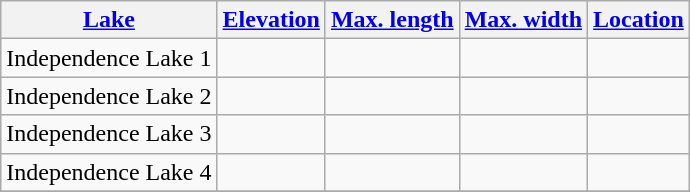<table class="wikitable sortable">
<tr>
<th><a href='#'>Lake</a></th>
<th><a href='#'>Elevation</a></th>
<th><a href='#'>Max. length</a></th>
<th><a href='#'>Max. width</a></th>
<th><a href='#'>Location</a></th>
</tr>
<tr>
<td>Independence Lake 1</td>
<td></td>
<td></td>
<td></td>
<td></td>
</tr>
<tr>
<td>Independence Lake 2</td>
<td></td>
<td></td>
<td></td>
<td></td>
</tr>
<tr>
<td>Independence Lake 3</td>
<td></td>
<td></td>
<td></td>
<td></td>
</tr>
<tr>
<td>Independence Lake 4</td>
<td></td>
<td></td>
<td></td>
<td></td>
</tr>
<tr>
</tr>
</table>
